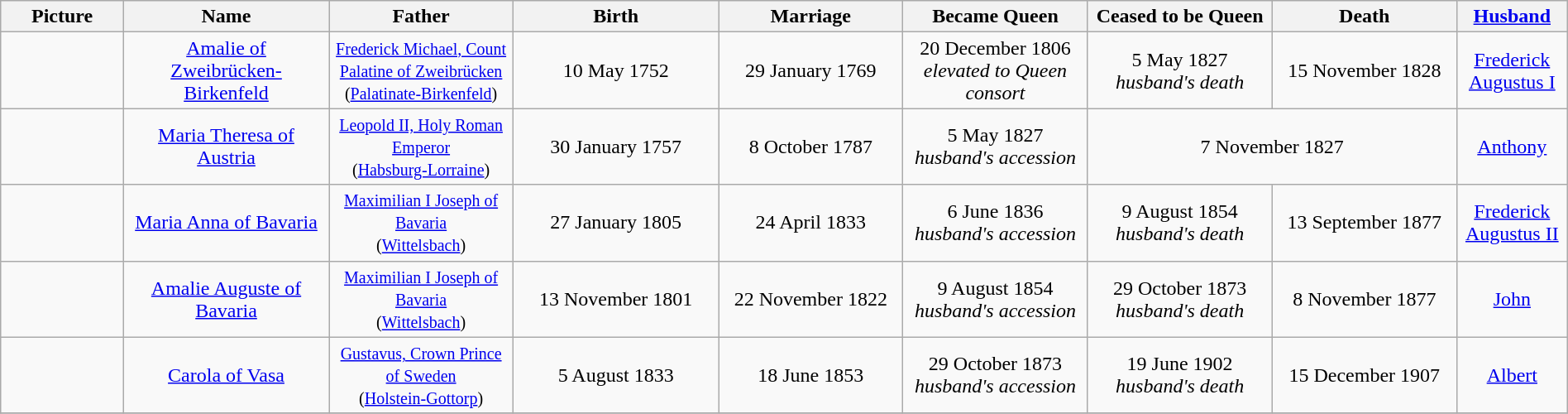<table width=100% class="wikitable">
<tr>
<th width = "6%">Picture</th>
<th width = "10%">Name</th>
<th width = "9%">Father</th>
<th width = "10%">Birth</th>
<th width = "9%">Marriage</th>
<th width = "9%">Became Queen</th>
<th width = "9%">Ceased to be Queen</th>
<th width = "9%">Death</th>
<th width = "5%"><a href='#'>Husband</a></th>
</tr>
<tr>
<td align="center"></td>
<td align="center"><a href='#'>Amalie of Zweibrücken-Birkenfeld</a></td>
<td align="center"><small><a href='#'>Frederick Michael, Count Palatine of Zweibrücken</a><br>(<a href='#'>Palatinate-Birkenfeld</a>)</small></td>
<td align="center">10 May 1752</td>
<td align="center">29 January 1769</td>
<td align="center">20 December 1806<br><em>elevated to Queen consort</em></td>
<td align="center">5 May 1827<br><em>husband's death</em></td>
<td align="center">15 November 1828</td>
<td align="center"><a href='#'>Frederick Augustus I</a></td>
</tr>
<tr>
<td align="center"></td>
<td align="center"><a href='#'>Maria Theresa of Austria</a></td>
<td align="center"><small><a href='#'>Leopold II, Holy Roman Emperor</a><br>(<a href='#'>Habsburg-Lorraine</a>)</small></td>
<td align="center">30 January 1757</td>
<td align="center">8 October 1787</td>
<td align="center">5 May 1827<br><em>husband's accession</em></td>
<td align="center" colspan="2">7 November 1827</td>
<td align="center"><a href='#'>Anthony</a></td>
</tr>
<tr>
<td align="center"></td>
<td align="center"><a href='#'>Maria Anna of Bavaria</a></td>
<td align="center"><small><a href='#'>Maximilian I Joseph of Bavaria</a><br>(<a href='#'>Wittelsbach</a>)</small></td>
<td align="center">27 January 1805</td>
<td align="center">24 April 1833</td>
<td align="center">6 June 1836<br><em>husband's accession</em></td>
<td align="center">9 August 1854<br><em>husband's death</em></td>
<td align="center">13 September 1877</td>
<td align="center"><a href='#'>Frederick Augustus II</a></td>
</tr>
<tr>
<td align="center"></td>
<td align="center"><a href='#'>Amalie Auguste of Bavaria</a></td>
<td align="center"><small><a href='#'>Maximilian I Joseph of Bavaria</a><br>(<a href='#'>Wittelsbach</a>)</small></td>
<td align="center">13 November 1801</td>
<td align="center">22 November 1822</td>
<td align="center">9 August 1854<br><em>husband's accession</em></td>
<td align="center">29 October 1873<br><em>husband's death</em></td>
<td align="center">8 November 1877</td>
<td align="center"><a href='#'>John</a></td>
</tr>
<tr>
<td align="center"></td>
<td align="center"><a href='#'>Carola of Vasa</a></td>
<td align="center"><small><a href='#'>Gustavus, Crown Prince of Sweden</a><br>(<a href='#'>Holstein-Gottorp</a>)</small></td>
<td align="center">5 August 1833</td>
<td align="center">18 June 1853</td>
<td align="center">29 October 1873<br><em>husband's accession</em></td>
<td align="center">19 June 1902<br><em>husband's death</em></td>
<td align="center">15 December 1907</td>
<td align="center"><a href='#'>Albert</a></td>
</tr>
<tr>
</tr>
</table>
